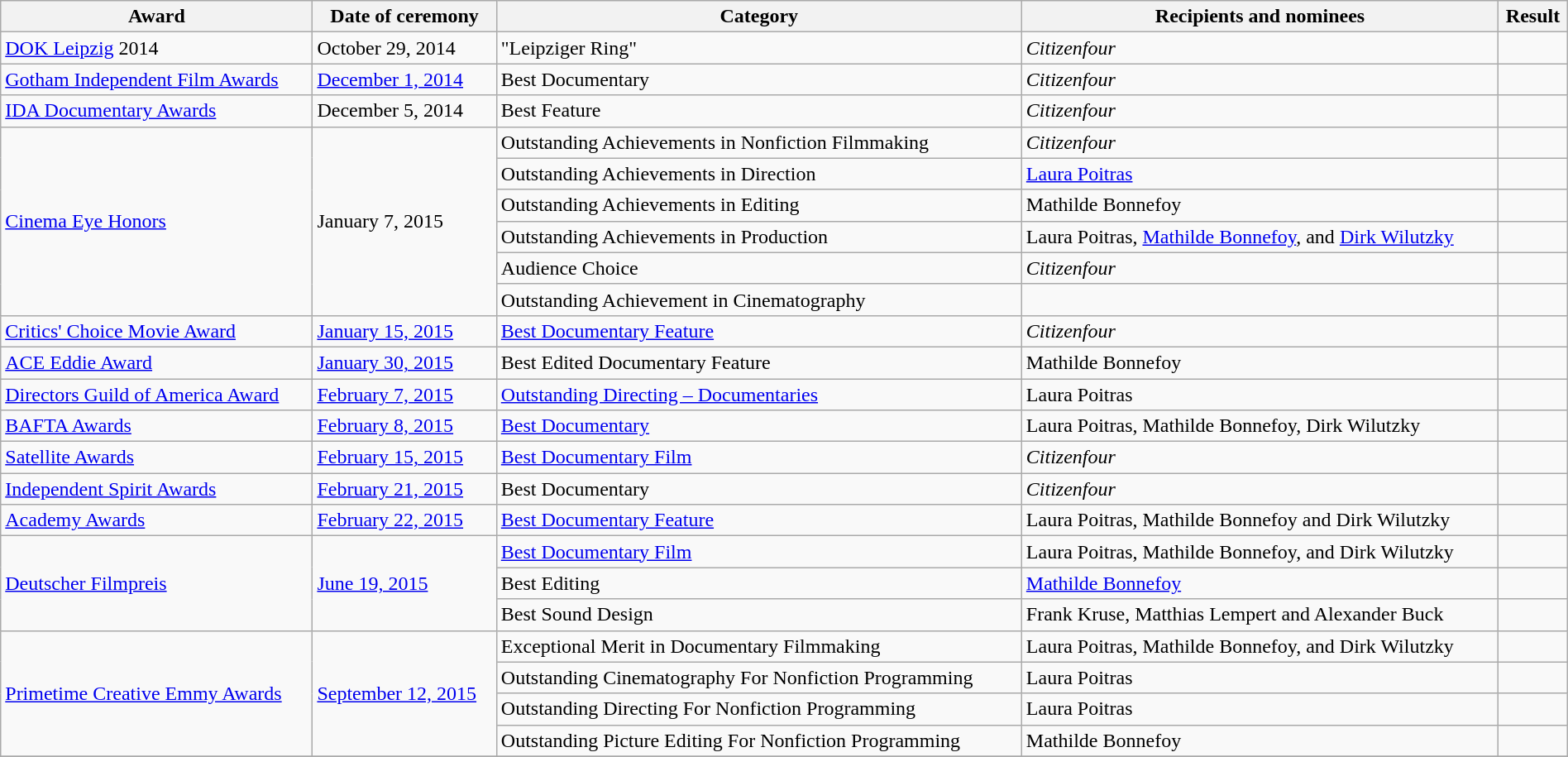<table class="wikitable sortable" width="100%">
<tr>
<th>Award</th>
<th>Date of ceremony</th>
<th>Category</th>
<th>Recipients and nominees</th>
<th>Result</th>
</tr>
<tr>
<td><a href='#'>DOK Leipzig</a> 2014</td>
<td>October 29, 2014</td>
<td>"Leipziger Ring"</td>
<td><em>Citizenfour</em></td>
<td></td>
</tr>
<tr>
<td><a href='#'>Gotham Independent Film Awards</a></td>
<td><a href='#'>December 1, 2014</a></td>
<td>Best Documentary</td>
<td><em>Citizenfour</em></td>
<td></td>
</tr>
<tr>
<td><a href='#'>IDA Documentary Awards</a></td>
<td>December 5, 2014</td>
<td>Best Feature</td>
<td><em>Citizenfour</em></td>
<td></td>
</tr>
<tr>
<td rowspan=6><a href='#'>Cinema Eye Honors</a></td>
<td rowspan=6>January 7, 2015</td>
<td>Outstanding Achievements in Nonfiction Filmmaking</td>
<td><em>Citizenfour</em></td>
<td></td>
</tr>
<tr>
<td>Outstanding Achievements in Direction</td>
<td><a href='#'>Laura Poitras</a></td>
<td></td>
</tr>
<tr>
<td>Outstanding Achievements in Editing</td>
<td>Mathilde Bonnefoy</td>
<td></td>
</tr>
<tr>
<td>Outstanding Achievements in Production</td>
<td>Laura Poitras, <a href='#'>Mathilde Bonnefoy</a>, and <a href='#'>Dirk Wilutzky</a></td>
<td></td>
</tr>
<tr>
<td>Audience Choice</td>
<td><em>Citizenfour</em></td>
<td></td>
</tr>
<tr>
<td>Outstanding Achievement in Cinematography</td>
<td></td>
<td></td>
</tr>
<tr>
<td><a href='#'>Critics' Choice Movie Award</a></td>
<td><a href='#'>January 15, 2015</a></td>
<td><a href='#'>Best Documentary Feature</a></td>
<td><em>Citizenfour</em></td>
<td></td>
</tr>
<tr>
<td><a href='#'>ACE Eddie Award</a></td>
<td><a href='#'>January 30, 2015</a></td>
<td>Best Edited Documentary Feature</td>
<td>Mathilde Bonnefoy</td>
<td></td>
</tr>
<tr>
<td><a href='#'>Directors Guild of America Award</a></td>
<td><a href='#'>February 7, 2015</a></td>
<td><a href='#'>Outstanding Directing – Documentaries</a></td>
<td>Laura Poitras</td>
<td></td>
</tr>
<tr>
<td><a href='#'>BAFTA Awards</a></td>
<td><a href='#'>February 8, 2015</a></td>
<td><a href='#'>Best Documentary</a></td>
<td>Laura Poitras, Mathilde Bonnefoy, Dirk Wilutzky</td>
<td></td>
</tr>
<tr>
<td><a href='#'>Satellite Awards</a></td>
<td><a href='#'>February 15, 2015</a></td>
<td><a href='#'>Best Documentary Film</a></td>
<td><em>Citizenfour</em></td>
<td></td>
</tr>
<tr>
<td><a href='#'>Independent Spirit Awards</a></td>
<td><a href='#'>February 21, 2015</a></td>
<td>Best Documentary</td>
<td><em>Citizenfour</em></td>
<td></td>
</tr>
<tr>
<td><a href='#'>Academy Awards</a></td>
<td><a href='#'>February 22, 2015</a></td>
<td><a href='#'>Best Documentary Feature</a></td>
<td>Laura Poitras, Mathilde Bonnefoy and Dirk Wilutzky</td>
<td></td>
</tr>
<tr>
<td rowspan=3><a href='#'>Deutscher Filmpreis</a></td>
<td rowspan=3><a href='#'>June 19, 2015</a></td>
<td><a href='#'>Best Documentary Film</a></td>
<td>Laura Poitras, Mathilde Bonnefoy, and Dirk Wilutzky</td>
<td></td>
</tr>
<tr>
<td>Best Editing</td>
<td><a href='#'>Mathilde Bonnefoy</a></td>
<td></td>
</tr>
<tr>
<td>Best Sound Design</td>
<td>Frank Kruse, Matthias Lempert and Alexander Buck</td>
<td></td>
</tr>
<tr>
<td rowspan=4><a href='#'>Primetime Creative Emmy Awards</a></td>
<td rowspan=4><a href='#'>September 12, 2015</a></td>
<td>Exceptional Merit in Documentary Filmmaking</td>
<td>Laura Poitras, Mathilde Bonnefoy, and Dirk Wilutzky</td>
<td></td>
</tr>
<tr>
<td>Outstanding Cinematography For Nonfiction Programming</td>
<td>Laura Poitras</td>
<td></td>
</tr>
<tr>
<td>Outstanding Directing For Nonfiction Programming</td>
<td>Laura Poitras</td>
<td></td>
</tr>
<tr>
<td>Outstanding Picture Editing For Nonfiction Programming</td>
<td>Mathilde Bonnefoy</td>
<td></td>
</tr>
<tr>
</tr>
</table>
